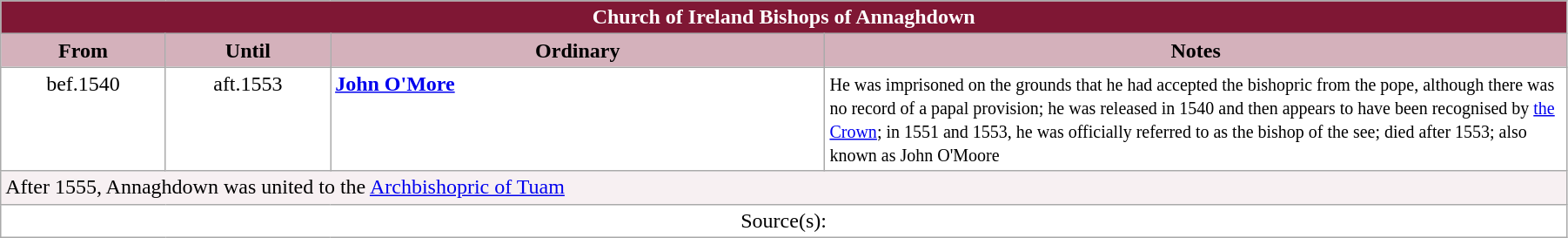<table class="wikitable" style="width:95%;" border="1" cellpadding="2">
<tr>
<th colspan="4" style="background-color: #7F1734; color: white;">Church of Ireland Bishops of Annaghdown</th>
</tr>
<tr align=top>
<th style="background-color: #D4B1BB; width: 10%;">From</th>
<th style="background-color: #D4B1BB; width: 10%;">Until</th>
<th style="background-color: #D4B1BB; width: 30%;">Ordinary</th>
<th style="background-color: #D4B1BB; width: 45%;">Notes</th>
</tr>
<tr valign=top bgcolor="white">
<td align=center>bef.1540</td>
<td align=center>aft.1553</td>
<td><strong><a href='#'>John O'More</a></strong></td>
<td><small>He was imprisoned on the grounds that he had accepted the bishopric from the pope, although there was no record of a papal provision; he was released in 1540 and then appears to have been recognised by <a href='#'>the Crown</a>; in 1551 and 1553, he was officially referred to as the bishop of the see; died after 1553; also known as John O'Moore</small></td>
</tr>
<tr valign=top bgcolor="#F7F0F2">
<td colspan="4">After 1555, Annaghdown was united to the <a href='#'>Archbishopric of Tuam</a></td>
</tr>
<tr valign=top bgcolor="white">
<td colspan="4" style="text-align: center;">Source(s):</td>
</tr>
</table>
